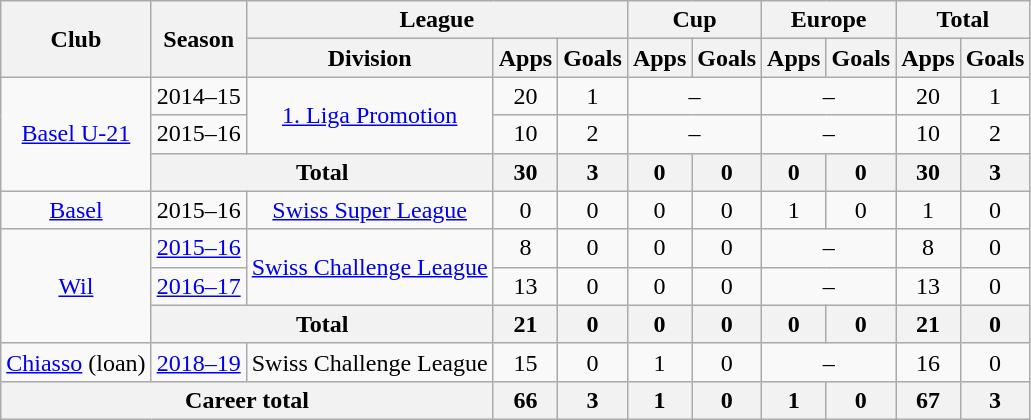<table class="wikitable" style="text-align: center">
<tr>
<th rowspan="2">Club</th>
<th rowspan="2">Season</th>
<th colspan="3">League</th>
<th colspan="2">Cup</th>
<th colspan="2">Europe</th>
<th colspan="2">Total</th>
</tr>
<tr>
<th>Division</th>
<th>Apps</th>
<th>Goals</th>
<th>Apps</th>
<th>Goals</th>
<th>Apps</th>
<th>Goals</th>
<th>Apps</th>
<th>Goals</th>
</tr>
<tr>
<td rowspan="3"><a href='#'>Basel U-21</a></td>
<td>2014–15</td>
<td rowspan="2"><a href='#'>1. Liga Promotion</a></td>
<td>20</td>
<td>1</td>
<td colspan="2">–</td>
<td colspan="2">–</td>
<td>20</td>
<td>1</td>
</tr>
<tr>
<td>2015–16</td>
<td>10</td>
<td>2</td>
<td colspan="2">–</td>
<td colspan="2">–</td>
<td>10</td>
<td>2</td>
</tr>
<tr>
<th colspan="2">Total</th>
<th>30</th>
<th>3</th>
<th>0</th>
<th>0</th>
<th>0</th>
<th>0</th>
<th>30</th>
<th>3</th>
</tr>
<tr>
<td><a href='#'>Basel</a></td>
<td>2015–16</td>
<td><a href='#'>Swiss Super League</a></td>
<td>0</td>
<td>0</td>
<td>0</td>
<td>0</td>
<td>1</td>
<td>0</td>
<td>1</td>
<td>0</td>
</tr>
<tr>
<td rowspan="3"><a href='#'>Wil</a></td>
<td><a href='#'>2015–16</a></td>
<td rowspan="2"><a href='#'>Swiss Challenge League</a></td>
<td>8</td>
<td>0</td>
<td>0</td>
<td>0</td>
<td colspan="2">–</td>
<td>8</td>
<td>0</td>
</tr>
<tr>
<td><a href='#'>2016–17</a></td>
<td>13</td>
<td>0</td>
<td>0</td>
<td>0</td>
<td colspan="2">–</td>
<td>13</td>
<td>0</td>
</tr>
<tr>
<th colspan="2">Total</th>
<th>21</th>
<th>0</th>
<th>0</th>
<th>0</th>
<th>0</th>
<th>0</th>
<th>21</th>
<th>0</th>
</tr>
<tr>
<td><a href='#'>Chiasso</a> (loan)</td>
<td><a href='#'>2018–19</a></td>
<td>Swiss Challenge League</td>
<td>15</td>
<td>0</td>
<td>1</td>
<td>0</td>
<td colspan="2">–</td>
<td>16</td>
<td>0</td>
</tr>
<tr>
<th colspan="3">Career total</th>
<th>66</th>
<th>3</th>
<th>1</th>
<th>0</th>
<th>1</th>
<th>0</th>
<th>67</th>
<th>3</th>
</tr>
</table>
